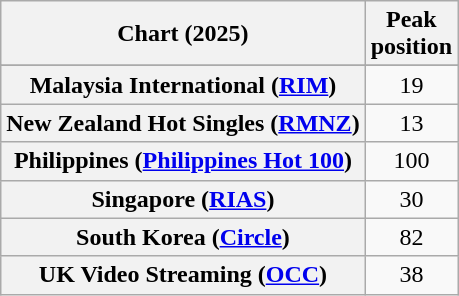<table class="wikitable sortable plainrowheaders" style="text-align:center">
<tr>
<th scope="col">Chart (2025)</th>
<th scope="col">Peak<br>position</th>
</tr>
<tr>
</tr>
<tr>
<th scope="row">Malaysia International (<a href='#'>RIM</a>)</th>
<td>19</td>
</tr>
<tr>
<th scope="row">New Zealand Hot Singles (<a href='#'>RMNZ</a>)</th>
<td>13</td>
</tr>
<tr>
<th scope="row">Philippines (<a href='#'>Philippines Hot 100</a>)</th>
<td>100</td>
</tr>
<tr>
<th scope="row">Singapore (<a href='#'>RIAS</a>)</th>
<td>30</td>
</tr>
<tr>
<th scope="row">South Korea (<a href='#'>Circle</a>)</th>
<td>82</td>
</tr>
<tr>
<th scope="row">UK Video Streaming (<a href='#'>OCC</a>)</th>
<td>38</td>
</tr>
</table>
